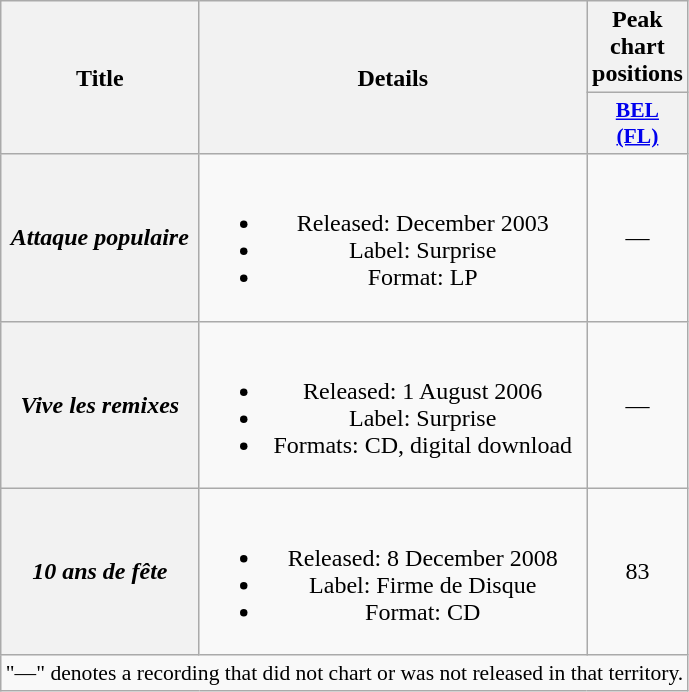<table class="wikitable plainrowheaders" style="text-align:center;">
<tr>
<th scope="col" rowspan="2">Title</th>
<th scope="col" rowspan="2">Details</th>
<th scope="col" colspan="1">Peak chart positions</th>
</tr>
<tr>
<th scope="col" style="width:2.5em;font-size:90%;"><a href='#'>BEL<br>(FL)</a><br></th>
</tr>
<tr>
<th scope="row"><em>Attaque populaire</em></th>
<td><br><ul><li>Released: December 2003</li><li>Label: Surprise</li><li>Format: LP</li></ul></td>
<td>—</td>
</tr>
<tr>
<th scope="row"><em>Vive les remixes</em></th>
<td><br><ul><li>Released: 1 August 2006</li><li>Label: Surprise</li><li>Formats: CD, digital download</li></ul></td>
<td>—</td>
</tr>
<tr>
<th scope="row"><em>10 ans de fête</em></th>
<td><br><ul><li>Released: 8 December 2008</li><li>Label: Firme de Disque</li><li>Format: CD</li></ul></td>
<td>83</td>
</tr>
<tr>
<td colspan="3" style="font-size:90%">"—" denotes a recording that did not chart or was not released in that territory.</td>
</tr>
</table>
